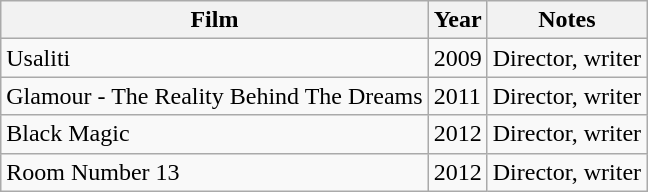<table class="wikitable">
<tr>
<th>Film</th>
<th>Year</th>
<th>Notes</th>
</tr>
<tr>
<td>Usaliti</td>
<td>2009</td>
<td>Director, writer</td>
</tr>
<tr>
<td>Glamour - The Reality Behind The Dreams</td>
<td>2011</td>
<td>Director, writer</td>
</tr>
<tr>
<td>Black Magic</td>
<td>2012</td>
<td>Director, writer</td>
</tr>
<tr>
<td>Room Number 13</td>
<td>2012</td>
<td>Director, writer</td>
</tr>
</table>
